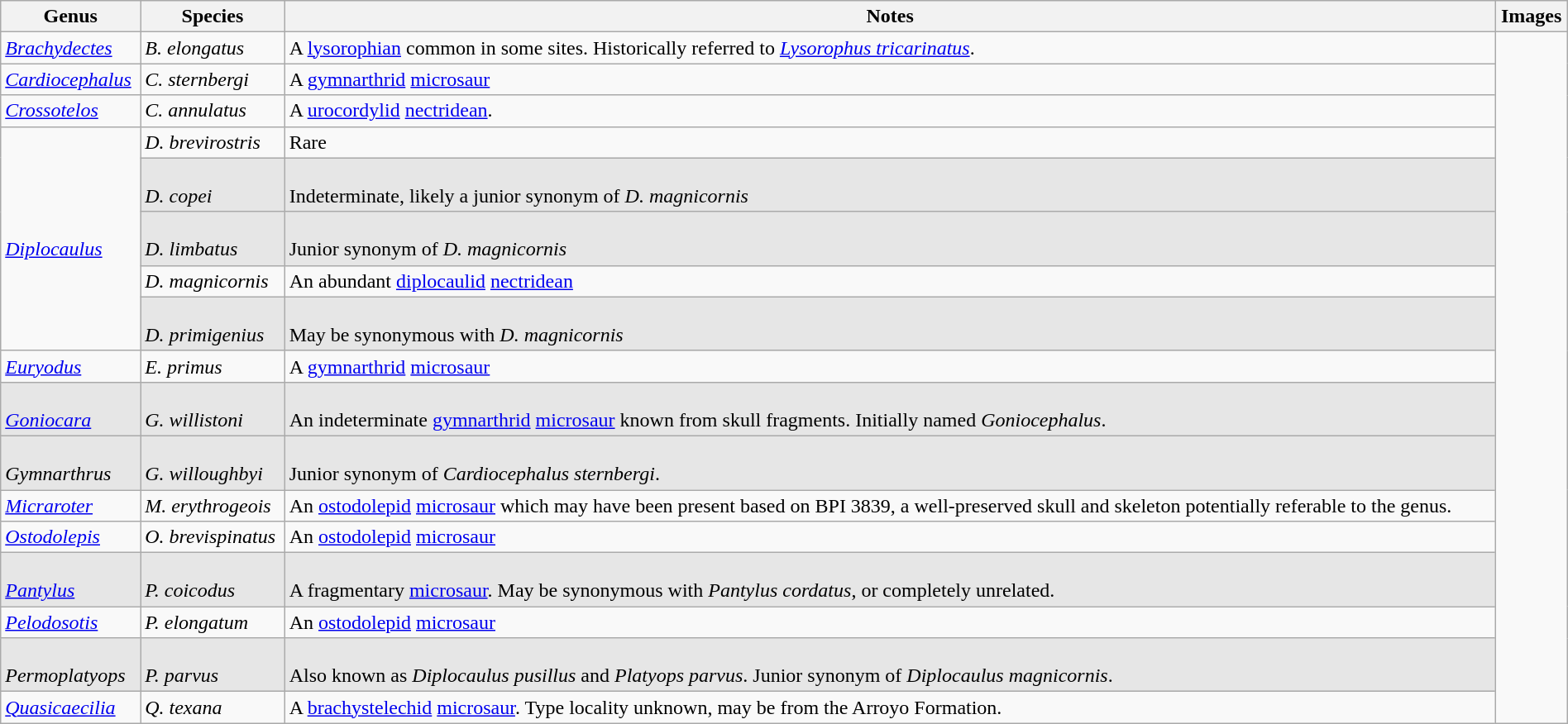<table class="wikitable" align="center" width="100%">
<tr>
<th>Genus</th>
<th>Species</th>
<th>Notes</th>
<th>Images</th>
</tr>
<tr>
<td><em><a href='#'>Brachydectes</a></em></td>
<td><em>B. elongatus</em></td>
<td>A <a href='#'>lysorophian</a> common in some sites. Historically referred to <em><a href='#'> Lysorophus tricarinatus</a></em>.</td>
<td rowspan="99"><br>

</td>
</tr>
<tr>
<td><em><a href='#'>Cardiocephalus</a></em></td>
<td><em>C. sternbergi</em></td>
<td>A <a href='#'>gymnarthrid</a> <a href='#'>microsaur</a></td>
</tr>
<tr>
<td><em><a href='#'>Crossotelos</a></em></td>
<td><em>C. annulatus</em></td>
<td>A <a href='#'>urocordylid</a> <a href='#'>nectridean</a>.</td>
</tr>
<tr>
<td rowspan=5><br><em><a href='#'>Diplocaulus</a></em></td>
<td><em>D. brevirostris</em></td>
<td>Rare</td>
</tr>
<tr>
<td style="background:#E6E6E6;"><br><em>D. copei</em></td>
<td style="background:#E6E6E6;"><br>Indeterminate, likely a junior synonym of <em>D. magnicornis</em></td>
</tr>
<tr>
<td style="background:#E6E6E6;"><br><em>D. limbatus</em></td>
<td style="background:#E6E6E6;"><br>Junior synonym of <em>D. magnicornis</em></td>
</tr>
<tr>
<td><em>D. magnicornis</em></td>
<td>An abundant <a href='#'>diplocaulid</a> <a href='#'>nectridean</a></td>
</tr>
<tr>
<td style="background:#E6E6E6;"><br><em>D. primigenius</em></td>
<td style="background:#E6E6E6;"><br>May be synonymous with <em>D. magnicornis</em></td>
</tr>
<tr>
<td><em><a href='#'>Euryodus</a></em></td>
<td><em>E. primus</em></td>
<td>A <a href='#'>gymnarthrid</a> <a href='#'>microsaur</a></td>
</tr>
<tr>
<td style="background:#E6E6E6;"><br><em><a href='#'>Goniocara</a></em></td>
<td style="background:#E6E6E6;"><br><em>G. willistoni</em></td>
<td style="background:#E6E6E6;"><br>An indeterminate <a href='#'>gymnarthrid</a> <a href='#'>microsaur</a> known from skull fragments. Initially named <em>Goniocephalus</em>.</td>
</tr>
<tr>
<td style="background:#E6E6E6;"><br><em>Gymnarthrus</em></td>
<td style="background:#E6E6E6;"><br><em>G. willoughbyi</em></td>
<td style="background:#E6E6E6;"><br>Junior synonym of <em>Cardiocephalus sternbergi</em>.</td>
</tr>
<tr>
<td><em><a href='#'>Micraroter</a></em></td>
<td><em>M. erythrogeois</em></td>
<td>An <a href='#'>ostodolepid</a> <a href='#'>microsaur</a> which may have been present based on BPI 3839, a well-preserved skull and skeleton potentially referable to the genus.</td>
</tr>
<tr>
<td><em><a href='#'>Ostodolepis</a></em></td>
<td><em>O. brevispinatus</em></td>
<td>An <a href='#'>ostodolepid</a> <a href='#'>microsaur</a></td>
</tr>
<tr>
<td style="background:#E6E6E6;"><br><em><a href='#'>Pantylus</a></em></td>
<td style="background:#E6E6E6;"><br><em>P. coicodus</em></td>
<td style="background:#E6E6E6;"><br>A fragmentary <a href='#'>microsaur</a>. May be synonymous with <em>Pantylus cordatus</em>, or completely unrelated.</td>
</tr>
<tr>
<td><em><a href='#'>Pelodosotis</a></em></td>
<td><em>P. elongatum</em></td>
<td>An <a href='#'>ostodolepid</a> <a href='#'>microsaur</a></td>
</tr>
<tr>
<td style="background:#E6E6E6;"><br><em>Permoplatyops</em></td>
<td style="background:#E6E6E6;"><br><em>P. parvus</em></td>
<td style="background:#E6E6E6;"><br>Also known as <em>Diplocaulus pusillus</em> and <em>Platyops parvus</em>. Junior synonym of <em>Diplocaulus magnicornis</em>.</td>
</tr>
<tr>
<td><em><a href='#'>Quasicaecilia</a></em></td>
<td><em>Q. texana</em></td>
<td>A <a href='#'>brachystelechid</a> <a href='#'>microsaur</a>. Type locality unknown, may be from the Arroyo Formation.</td>
</tr>
</table>
